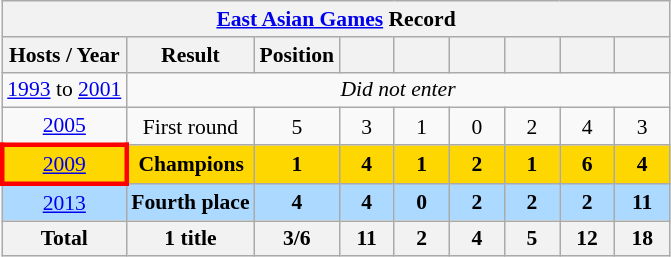<table class="wikitable" style="text-align: center;font-size:90%;">
<tr>
<th colspan=9><a href='#'>East Asian Games</a> Record</th>
</tr>
<tr>
<th>Hosts / Year</th>
<th>Result</th>
<th>Position</th>
<th width=30></th>
<th width=30></th>
<th width=30></th>
<th width=30></th>
<th width=30></th>
<th width=30></th>
</tr>
<tr>
<td> <a href='#'>1993</a> to  <a href='#'>2001</a></td>
<td colspan=8><em>Did not enter</em></td>
</tr>
<tr>
<td> <a href='#'>2005</a></td>
<td>First round</td>
<td>5</td>
<td>3</td>
<td>1</td>
<td>0</td>
<td>2</td>
<td>4</td>
<td>3</td>
</tr>
<tr bgcolor=gold>
<td style="border: 3px solid red"> <a href='#'>2009</a></td>
<td><strong>Champions</strong></td>
<td><strong>1</strong></td>
<td><strong>4</strong></td>
<td><strong>1</strong></td>
<td><strong>2</strong></td>
<td><strong>1</strong></td>
<td><strong>6</strong></td>
<td><strong>4</strong></td>
</tr>
<tr bgcolor=acd9ff>
<td> <a href='#'>2013</a></td>
<td><strong>Fourth place</strong></td>
<td><strong>4</strong></td>
<td><strong>4</strong></td>
<td><strong>0</strong></td>
<td><strong>2</strong></td>
<td><strong>2</strong></td>
<td><strong>2</strong></td>
<td><strong>11</strong></td>
</tr>
<tr>
<th><strong>Total</strong></th>
<th>1 title</th>
<th>3/6</th>
<th>11</th>
<th>2</th>
<th>4</th>
<th>5</th>
<th>12</th>
<th>18</th>
</tr>
</table>
